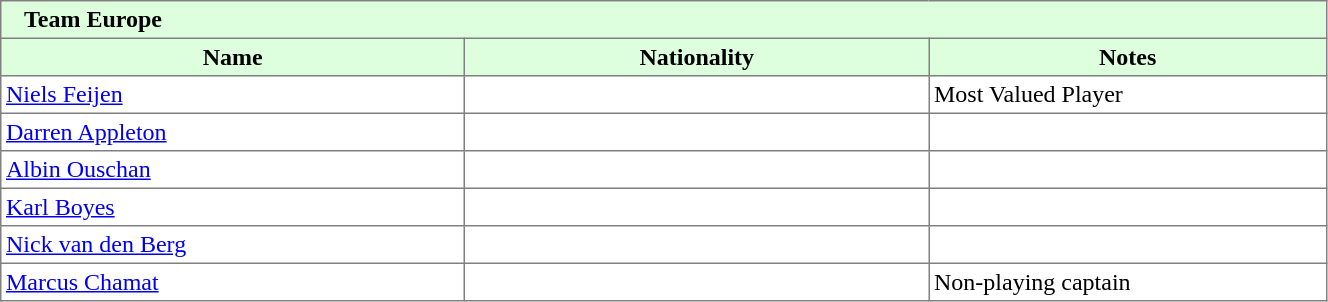<table border="1" cellpadding="3" width="70%" style="border-collapse: collapse;">
<tr bgcolor="#ddffdd">
<td colspan=3>   <strong>Team Europe</strong></td>
</tr>
<tr bgcolor="#ddffdd">
<th width=35%>Name</th>
<th width=35%>Nationality</th>
<th width=30%>Notes</th>
</tr>
<tr>
<td><a href='#'>Niels Feijen</a></td>
<td></td>
<td>Most Valued Player </td>
</tr>
<tr>
<td><a href='#'>Darren Appleton</a></td>
<td></td>
<td></td>
</tr>
<tr>
<td><a href='#'>Albin Ouschan</a></td>
<td></td>
<td></td>
</tr>
<tr>
<td><a href='#'>Karl Boyes</a></td>
<td></td>
<td></td>
</tr>
<tr>
<td><a href='#'>Nick van den Berg</a></td>
<td></td>
<td></td>
</tr>
<tr>
<td><a href='#'>Marcus Chamat</a></td>
<td></td>
<td>Non-playing captain</td>
</tr>
</table>
